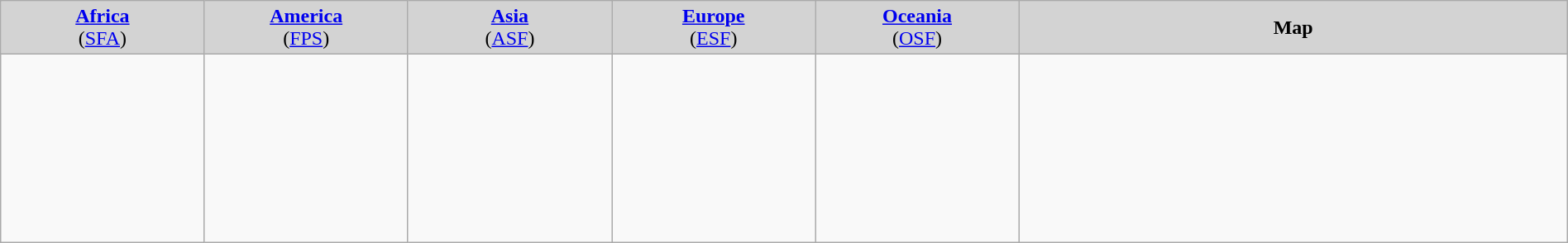<table class="wikitable" style="width:100%;">
<tr style="background:Lightgrey;">
<td style="width:13%; text-align:center;"><strong><a href='#'>Africa</a></strong><br>(<a href='#'>SFA</a>)</td>
<td style="width:13%; text-align:center;"><strong><a href='#'>America</a><br></strong>(<a href='#'>FPS</a>)</td>
<td style="width:13%; text-align:center;"><strong><a href='#'>Asia</a></strong><br>(<a href='#'>ASF</a>)</td>
<td style="width:13%; text-align:center;"><strong><a href='#'>Europe</a></strong><br>(<a href='#'>ESF</a>)</td>
<td style="width:13%; text-align:center;"><strong><a href='#'>Oceania</a></strong><br>(<a href='#'>OSF</a>)</td>
<td style="width:35%; text-align:center;"><strong>Map</strong></td>
</tr>
<tr>
<td style="text-align:left;"> <br></td>
<td style="text-align:left;"><br></td>
<td style="text-align:left;"><br><br><br></td>
<td style="text-align:left;"><br> <br><br><br><br><br><br><br></td>
<td style="text-align:left;"><br></td>
<td></td>
</tr>
</table>
